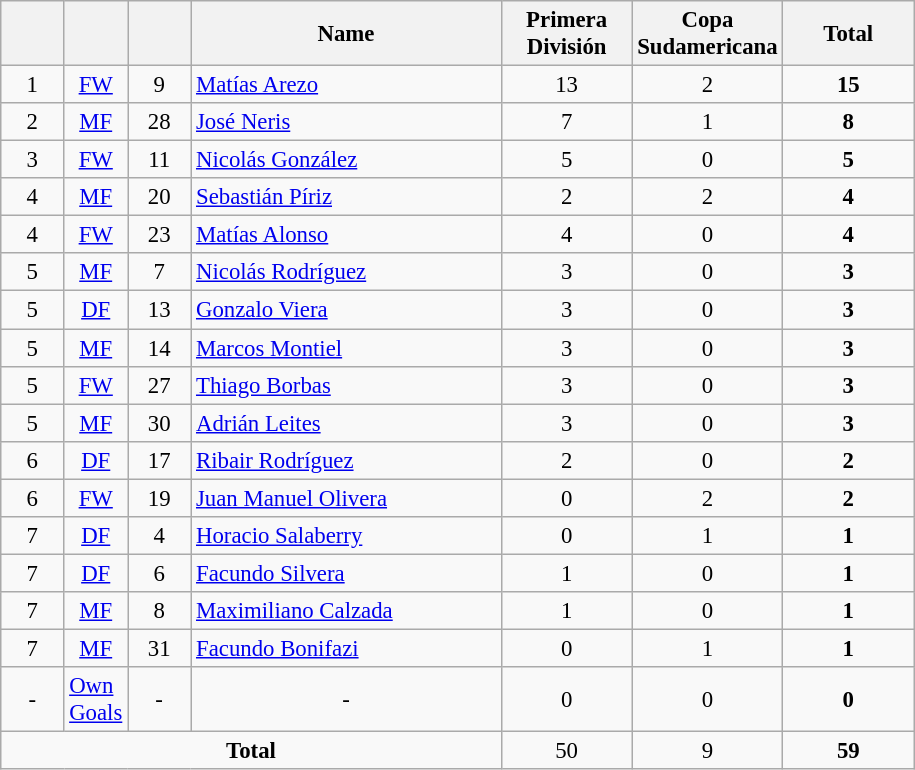<table class="wikitable sortable" style="font-size: 95%; text-align: center;">
<tr>
<th width=35></th>
<th width=35></th>
<th width=35></th>
<th width=200><strong>Name</strong></th>
<th width=80><strong>Primera División</strong></th>
<th width=80><strong>Copa Sudamericana</strong></th>
<th width=80><strong>Total</strong></th>
</tr>
<tr>
<td>1</td>
<td><a href='#'>FW</a></td>
<td>9</td>
<td align=left> <a href='#'>Matías Arezo</a></td>
<td>13</td>
<td>2</td>
<td><strong>15</strong></td>
</tr>
<tr>
<td>2</td>
<td><a href='#'>MF</a></td>
<td>28</td>
<td align=left> <a href='#'>José Neris</a></td>
<td>7</td>
<td>1</td>
<td><strong>8</strong></td>
</tr>
<tr>
<td>3</td>
<td><a href='#'>FW</a></td>
<td>11</td>
<td align=left> <a href='#'>Nicolás González</a></td>
<td>5</td>
<td>0</td>
<td><strong>5</strong></td>
</tr>
<tr>
<td>4</td>
<td><a href='#'>MF</a></td>
<td>20</td>
<td align=left> <a href='#'>Sebastián Píriz</a></td>
<td>2</td>
<td>2</td>
<td><strong>4</strong></td>
</tr>
<tr>
<td>4</td>
<td><a href='#'>FW</a></td>
<td>23</td>
<td align=left> <a href='#'>Matías Alonso</a></td>
<td>4</td>
<td>0</td>
<td><strong>4</strong></td>
</tr>
<tr>
<td>5</td>
<td><a href='#'>MF</a></td>
<td>7</td>
<td align=left> <a href='#'>Nicolás Rodríguez</a></td>
<td>3</td>
<td>0</td>
<td><strong>3</strong></td>
</tr>
<tr>
<td>5</td>
<td><a href='#'>DF</a></td>
<td>13</td>
<td align=left> <a href='#'>Gonzalo Viera</a></td>
<td>3</td>
<td>0</td>
<td><strong>3</strong></td>
</tr>
<tr>
<td>5</td>
<td><a href='#'>MF</a></td>
<td>14</td>
<td align=left> <a href='#'>Marcos Montiel</a></td>
<td>3</td>
<td>0</td>
<td><strong>3</strong></td>
</tr>
<tr>
<td>5</td>
<td><a href='#'>FW</a></td>
<td>27</td>
<td align=left> <a href='#'>Thiago Borbas</a></td>
<td>3</td>
<td>0</td>
<td><strong>3</strong></td>
</tr>
<tr>
<td>5</td>
<td><a href='#'>MF</a></td>
<td>30</td>
<td align=left> <a href='#'>Adrián Leites</a></td>
<td>3</td>
<td>0</td>
<td><strong>3</strong></td>
</tr>
<tr>
<td>6</td>
<td><a href='#'>DF</a></td>
<td>17</td>
<td align=left> <a href='#'>Ribair Rodríguez</a></td>
<td>2</td>
<td>0</td>
<td><strong>2</strong></td>
</tr>
<tr>
<td>6</td>
<td><a href='#'>FW</a></td>
<td>19</td>
<td align=left> <a href='#'>Juan Manuel Olivera</a></td>
<td>0</td>
<td>2</td>
<td><strong>2</strong></td>
</tr>
<tr>
<td>7</td>
<td><a href='#'>DF</a></td>
<td>4</td>
<td align=left> <a href='#'>Horacio Salaberry</a></td>
<td>0</td>
<td>1</td>
<td><strong>1</strong></td>
</tr>
<tr>
<td>7</td>
<td><a href='#'>DF</a></td>
<td>6</td>
<td align=left> <a href='#'>Facundo Silvera</a></td>
<td>1</td>
<td>0</td>
<td><strong>1</strong></td>
</tr>
<tr>
<td>7</td>
<td><a href='#'>MF</a></td>
<td>8</td>
<td align=left> <a href='#'>Maximiliano Calzada</a></td>
<td>1</td>
<td>0</td>
<td><strong>1</strong></td>
</tr>
<tr>
<td>7</td>
<td><a href='#'>MF</a></td>
<td>31</td>
<td align=left> <a href='#'>Facundo Bonifazi</a></td>
<td>0</td>
<td>1</td>
<td><strong>1</strong></td>
</tr>
<tr>
<td>-</td>
<td align=left><a href='#'>Own Goals</a></td>
<td>-</td>
<td>-</td>
<td>0</td>
<td>0</td>
<td><strong>0</strong></td>
</tr>
<tr>
<td colspan=4><strong>Total</strong></td>
<td>50</td>
<td>9</td>
<td><strong>59</strong></td>
</tr>
</table>
